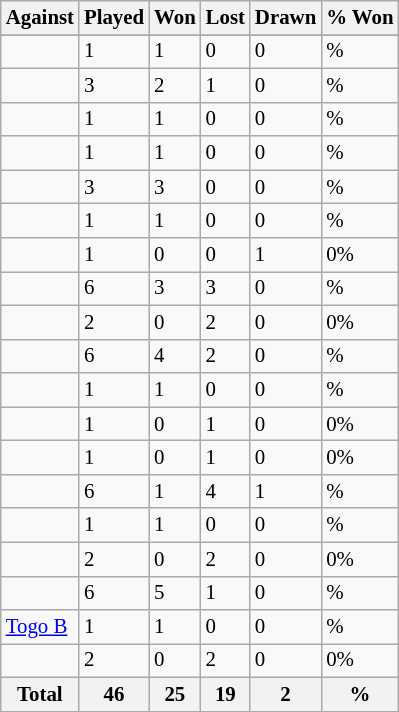<table class="sortable wikitable" style="font-size: 87%;">
<tr>
<th>Against</th>
<th>Played</th>
<th>Won</th>
<th>Lost</th>
<th>Drawn</th>
<th>% Won</th>
</tr>
<tr bgcolor="#d0ffd0" align="center">
</tr>
<tr>
<td align="left"></td>
<td>1</td>
<td>1</td>
<td>0</td>
<td>0</td>
<td>%</td>
</tr>
<tr>
<td align="left"></td>
<td>3</td>
<td>2</td>
<td>1</td>
<td>0</td>
<td>%</td>
</tr>
<tr>
<td align="left"></td>
<td>1</td>
<td>1</td>
<td>0</td>
<td>0</td>
<td>%</td>
</tr>
<tr>
<td align="left"></td>
<td>1</td>
<td>1</td>
<td>0</td>
<td>0</td>
<td>%</td>
</tr>
<tr>
<td align="left"></td>
<td>3</td>
<td>3</td>
<td>0</td>
<td>0</td>
<td>%</td>
</tr>
<tr>
<td align="left"></td>
<td>1</td>
<td>1</td>
<td>0</td>
<td>0</td>
<td>%</td>
</tr>
<tr>
<td align="left"></td>
<td>1</td>
<td>0</td>
<td>0</td>
<td>1</td>
<td>0%</td>
</tr>
<tr>
<td align="left"></td>
<td>6</td>
<td>3</td>
<td>3</td>
<td>0</td>
<td>%</td>
</tr>
<tr>
<td align="left"></td>
<td>2</td>
<td>0</td>
<td>2</td>
<td>0</td>
<td>0%</td>
</tr>
<tr>
<td align="left"></td>
<td>6</td>
<td>4</td>
<td>2</td>
<td>0</td>
<td>%</td>
</tr>
<tr>
<td align="left"></td>
<td>1</td>
<td>1</td>
<td>0</td>
<td>0</td>
<td>%</td>
</tr>
<tr>
<td align="left"></td>
<td>1</td>
<td>0</td>
<td>1</td>
<td>0</td>
<td>0%</td>
</tr>
<tr>
<td align="left"></td>
<td>1</td>
<td>0</td>
<td>1</td>
<td>0</td>
<td>0%</td>
</tr>
<tr>
<td align="left"></td>
<td>6</td>
<td>1</td>
<td>4</td>
<td>1</td>
<td>%</td>
</tr>
<tr>
<td align="left"></td>
<td>1</td>
<td>1</td>
<td>0</td>
<td>0</td>
<td>%</td>
</tr>
<tr>
<td align="left"></td>
<td>2</td>
<td>0</td>
<td>2</td>
<td>0</td>
<td>0%</td>
</tr>
<tr>
<td align="left"></td>
<td>6</td>
<td>5</td>
<td>1</td>
<td>0</td>
<td>%</td>
</tr>
<tr>
<td align="left"> <a href='#'>Togo B</a></td>
<td>1</td>
<td>1</td>
<td>0</td>
<td>0</td>
<td>%</td>
</tr>
<tr>
<td align="left"></td>
<td>2</td>
<td>0</td>
<td>2</td>
<td>0</td>
<td>0%</td>
</tr>
<tr>
<th>Total</th>
<th><strong>46</strong></th>
<th><strong>25</strong></th>
<th><strong>19</strong></th>
<th><strong>2</strong></th>
<th><strong>%</strong></th>
</tr>
</table>
